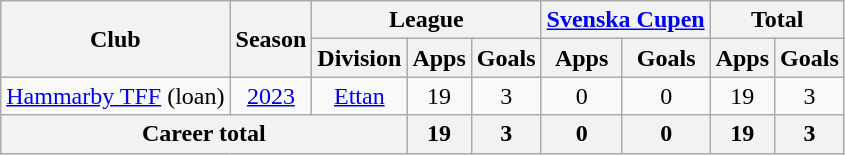<table class="wikitable" style="text-align:center;">
<tr>
<th rowspan="2">Club</th>
<th rowspan="2">Season</th>
<th colspan="3">League</th>
<th colspan="2"><a href='#'>Svenska Cupen</a></th>
<th colspan="2">Total</th>
</tr>
<tr>
<th>Division</th>
<th>Apps</th>
<th>Goals</th>
<th>Apps</th>
<th>Goals</th>
<th>Apps</th>
<th>Goals</th>
</tr>
<tr>
<td><a href='#'>Hammarby TFF</a> (loan)</td>
<td><a href='#'>2023</a></td>
<td><a href='#'>Ettan</a></td>
<td>19</td>
<td>3</td>
<td>0</td>
<td>0</td>
<td>19</td>
<td>3</td>
</tr>
<tr>
<th colspan="3">Career total</th>
<th>19</th>
<th>3</th>
<th>0</th>
<th>0</th>
<th>19</th>
<th>3</th>
</tr>
</table>
